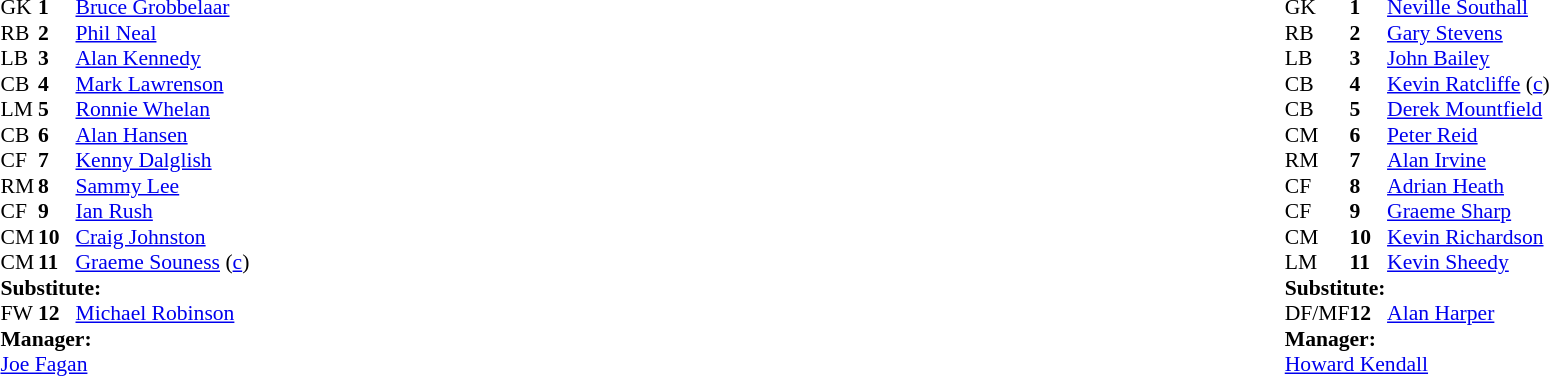<table width="100%">
<tr>
<td valign="top" width="50%"><br><table style="font-size: 90%" cellspacing="0" cellpadding="0">
<tr>
<td colspan="4"></td>
</tr>
<tr>
<th width="25"></th>
<th width="25"></th>
</tr>
<tr>
<td>GK</td>
<td><strong>1</strong></td>
<td> <a href='#'>Bruce Grobbelaar</a></td>
</tr>
<tr>
<td>RB</td>
<td><strong>2</strong></td>
<td> <a href='#'>Phil Neal</a></td>
</tr>
<tr>
<td>LB</td>
<td><strong>3</strong></td>
<td> <a href='#'>Alan Kennedy</a></td>
</tr>
<tr>
<td>CB</td>
<td><strong>4</strong></td>
<td> <a href='#'>Mark Lawrenson</a></td>
</tr>
<tr>
<td>LM</td>
<td><strong>5</strong></td>
<td> <a href='#'>Ronnie Whelan</a></td>
</tr>
<tr>
<td>CB</td>
<td><strong>6</strong></td>
<td> <a href='#'>Alan Hansen</a></td>
</tr>
<tr>
<td>CF</td>
<td><strong>7</strong></td>
<td> <a href='#'>Kenny Dalglish</a></td>
</tr>
<tr>
<td>RM</td>
<td><strong>8</strong></td>
<td> <a href='#'>Sammy Lee</a></td>
</tr>
<tr>
<td>CF</td>
<td><strong>9</strong></td>
<td> <a href='#'>Ian Rush</a></td>
</tr>
<tr>
<td>CM</td>
<td><strong>10</strong></td>
<td> <a href='#'>Craig Johnston</a></td>
<td></td>
<td></td>
</tr>
<tr>
<td>CM</td>
<td><strong>11</strong></td>
<td> <a href='#'>Graeme Souness</a> (<a href='#'>c</a>)</td>
</tr>
<tr>
<td colspan=4><strong>Substitute:</strong></td>
</tr>
<tr>
<td>FW</td>
<td><strong>12</strong></td>
<td> <a href='#'>Michael Robinson</a></td>
<td></td>
<td></td>
</tr>
<tr>
<td colspan=4><strong>Manager:</strong></td>
</tr>
<tr>
<td colspan="4"> <a href='#'>Joe Fagan</a></td>
</tr>
</table>
</td>
<td style="vertical-align:top; width:50%;"><br><table cellspacing="0" cellpadding="0" style="font-size:90%; margin:auto;">
<tr>
<td colspan="4"></td>
</tr>
<tr>
<th width="25"></th>
<th width="25"></th>
</tr>
<tr>
<td>GK</td>
<td><strong>1</strong></td>
<td> <a href='#'>Neville Southall</a></td>
</tr>
<tr>
<td>RB</td>
<td><strong>2</strong></td>
<td> <a href='#'>Gary Stevens</a></td>
</tr>
<tr>
<td>LB</td>
<td><strong>3</strong></td>
<td> <a href='#'>John Bailey</a></td>
</tr>
<tr>
<td>CB</td>
<td><strong>4</strong></td>
<td> <a href='#'>Kevin Ratcliffe</a> (<a href='#'>c</a>)</td>
</tr>
<tr>
<td>CB</td>
<td><strong>5</strong></td>
<td> <a href='#'>Derek Mountfield</a></td>
</tr>
<tr>
<td>CM</td>
<td><strong>6</strong></td>
<td> <a href='#'>Peter Reid</a></td>
</tr>
<tr>
<td>RM</td>
<td><strong>7</strong></td>
<td> <a href='#'>Alan Irvine</a></td>
</tr>
<tr>
<td>CF</td>
<td><strong>8</strong></td>
<td> <a href='#'>Adrian Heath</a></td>
</tr>
<tr>
<td>CF</td>
<td><strong>9</strong></td>
<td> <a href='#'>Graeme Sharp</a></td>
</tr>
<tr>
<td>CM</td>
<td><strong>10</strong></td>
<td> <a href='#'>Kevin Richardson</a></td>
</tr>
<tr>
<td>LM</td>
<td><strong>11</strong></td>
<td> <a href='#'>Kevin Sheedy</a>  </td>
</tr>
<tr>
<td colspan=4><strong>Substitute:</strong></td>
</tr>
<tr>
<td>DF/MF</td>
<td><strong>12</strong></td>
<td> <a href='#'>Alan Harper</a>  </td>
</tr>
<tr>
<td colspan=4><strong>Manager:</strong></td>
</tr>
<tr>
<td colspan="4"> <a href='#'>Howard Kendall</a></td>
</tr>
</table>
</td>
</tr>
</table>
